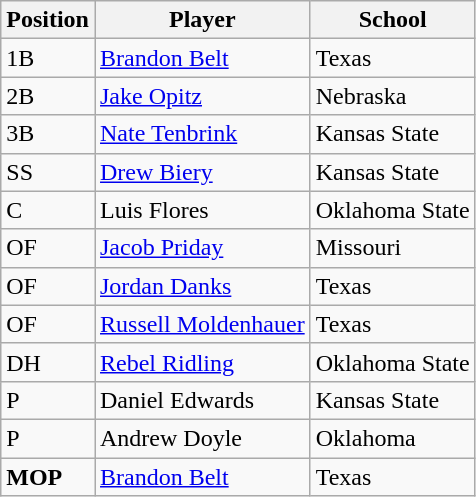<table class="wikitable">
<tr>
<th>Position</th>
<th>Player</th>
<th>School</th>
</tr>
<tr>
<td>1B</td>
<td><a href='#'>Brandon Belt</a></td>
<td>Texas</td>
</tr>
<tr>
<td>2B</td>
<td><a href='#'>Jake Opitz</a></td>
<td>Nebraska</td>
</tr>
<tr>
<td>3B</td>
<td><a href='#'>Nate Tenbrink</a></td>
<td>Kansas State</td>
</tr>
<tr>
<td>SS</td>
<td><a href='#'>Drew Biery</a></td>
<td>Kansas State</td>
</tr>
<tr>
<td>C</td>
<td>Luis Flores</td>
<td>Oklahoma State</td>
</tr>
<tr>
<td>OF</td>
<td><a href='#'>Jacob Priday</a></td>
<td>Missouri</td>
</tr>
<tr>
<td>OF</td>
<td><a href='#'>Jordan Danks</a></td>
<td>Texas</td>
</tr>
<tr>
<td>OF</td>
<td><a href='#'>Russell Moldenhauer</a></td>
<td>Texas</td>
</tr>
<tr>
<td>DH</td>
<td><a href='#'>Rebel Ridling</a></td>
<td>Oklahoma State</td>
</tr>
<tr>
<td>P</td>
<td>Daniel Edwards</td>
<td>Kansas State</td>
</tr>
<tr>
<td>P</td>
<td>Andrew Doyle</td>
<td>Oklahoma</td>
</tr>
<tr>
<td><strong>MOP</strong></td>
<td><a href='#'>Brandon Belt</a></td>
<td>Texas</td>
</tr>
</table>
